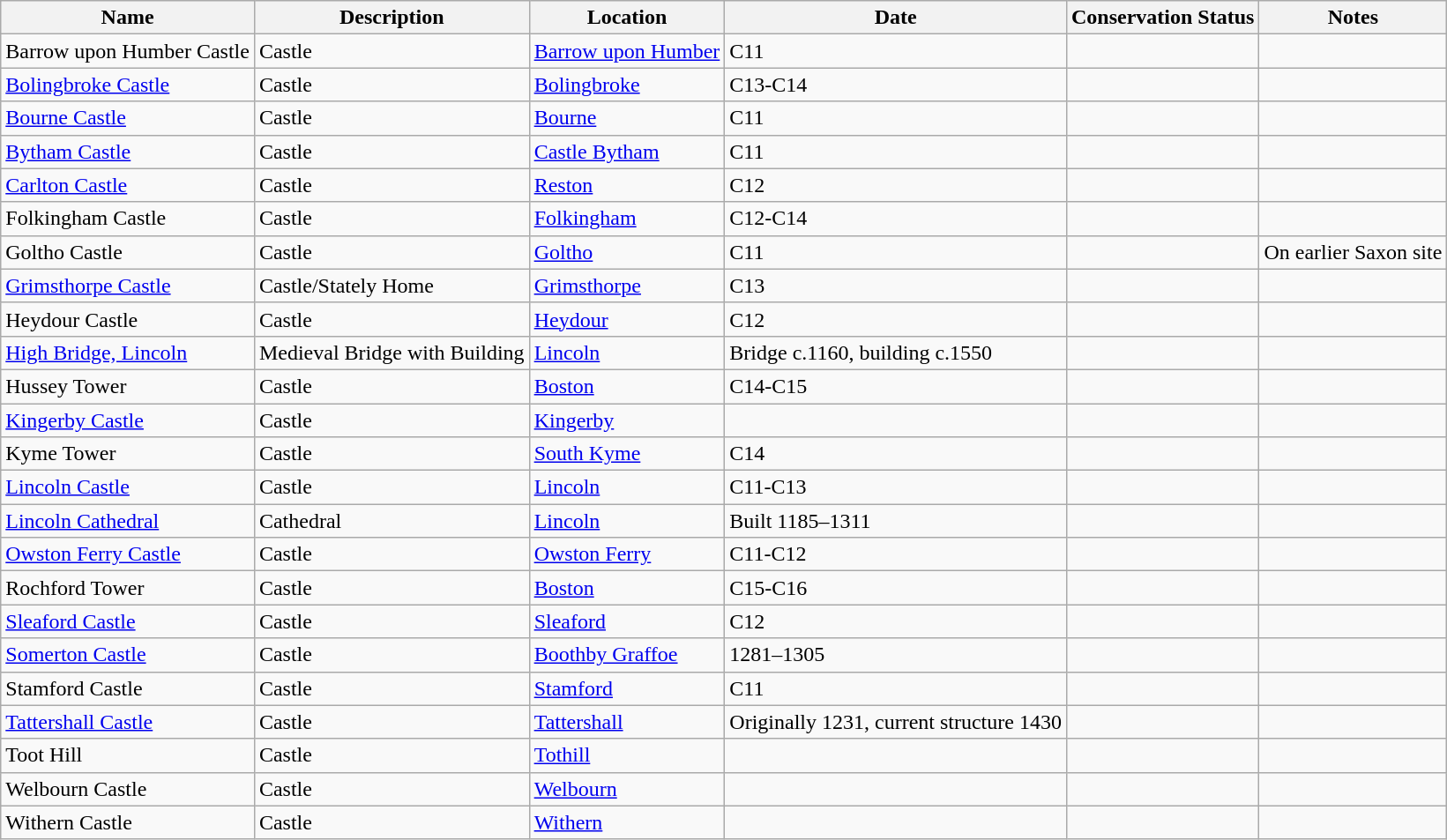<table class="wikitable">
<tr>
<th>Name</th>
<th>Description</th>
<th>Location</th>
<th>Date</th>
<th>Conservation Status</th>
<th>Notes</th>
</tr>
<tr>
<td>Barrow upon Humber Castle</td>
<td>Castle</td>
<td><a href='#'>Barrow upon Humber</a></td>
<td>C11</td>
<td></td>
<td></td>
</tr>
<tr>
<td><a href='#'>Bolingbroke Castle</a></td>
<td>Castle</td>
<td><a href='#'>Bolingbroke</a></td>
<td>C13-C14</td>
<td></td>
<td></td>
</tr>
<tr>
<td><a href='#'>Bourne Castle</a></td>
<td>Castle</td>
<td><a href='#'>Bourne</a></td>
<td>C11</td>
<td></td>
<td></td>
</tr>
<tr>
<td><a href='#'>Bytham Castle</a></td>
<td>Castle</td>
<td><a href='#'>Castle Bytham</a></td>
<td>C11</td>
<td></td>
<td></td>
</tr>
<tr>
<td><a href='#'>Carlton Castle</a></td>
<td>Castle</td>
<td><a href='#'>Reston</a></td>
<td>C12</td>
<td></td>
<td></td>
</tr>
<tr>
<td>Folkingham Castle</td>
<td>Castle</td>
<td><a href='#'>Folkingham</a></td>
<td>C12-C14</td>
<td></td>
<td></td>
</tr>
<tr>
<td>Goltho Castle</td>
<td>Castle</td>
<td><a href='#'>Goltho</a></td>
<td>C11</td>
<td></td>
<td>On earlier Saxon site</td>
</tr>
<tr>
<td><a href='#'>Grimsthorpe Castle</a></td>
<td>Castle/Stately Home</td>
<td><a href='#'>Grimsthorpe</a></td>
<td>C13</td>
<td></td>
<td></td>
</tr>
<tr>
<td>Heydour Castle</td>
<td>Castle</td>
<td><a href='#'>Heydour</a></td>
<td>C12</td>
<td></td>
<td></td>
</tr>
<tr>
<td><a href='#'>High Bridge, Lincoln</a></td>
<td>Medieval Bridge with Building</td>
<td><a href='#'>Lincoln</a></td>
<td>Bridge c.1160, building c.1550</td>
<td></td>
<td></td>
</tr>
<tr>
<td>Hussey Tower</td>
<td>Castle</td>
<td><a href='#'>Boston</a></td>
<td>C14-C15</td>
<td></td>
<td></td>
</tr>
<tr>
<td><a href='#'>Kingerby Castle</a></td>
<td>Castle</td>
<td><a href='#'>Kingerby</a></td>
<td></td>
<td></td>
<td></td>
</tr>
<tr>
<td>Kyme Tower</td>
<td>Castle</td>
<td><a href='#'>South Kyme</a></td>
<td>C14</td>
<td></td>
<td></td>
</tr>
<tr>
<td><a href='#'>Lincoln Castle</a></td>
<td>Castle</td>
<td><a href='#'>Lincoln</a></td>
<td>C11-C13</td>
<td></td>
<td></td>
</tr>
<tr>
<td><a href='#'>Lincoln Cathedral</a></td>
<td>Cathedral</td>
<td><a href='#'>Lincoln</a></td>
<td>Built 1185–1311</td>
<td></td>
<td></td>
</tr>
<tr>
<td><a href='#'>Owston Ferry Castle</a></td>
<td>Castle</td>
<td><a href='#'>Owston Ferry</a></td>
<td>C11-C12</td>
<td></td>
<td></td>
</tr>
<tr>
<td>Rochford Tower</td>
<td>Castle</td>
<td><a href='#'>Boston</a></td>
<td>C15-C16</td>
<td></td>
<td></td>
</tr>
<tr>
<td><a href='#'>Sleaford Castle</a></td>
<td>Castle</td>
<td><a href='#'>Sleaford</a></td>
<td>C12</td>
<td></td>
<td></td>
</tr>
<tr>
<td><a href='#'>Somerton Castle</a></td>
<td>Castle</td>
<td><a href='#'>Boothby Graffoe</a></td>
<td>1281–1305</td>
<td></td>
<td></td>
</tr>
<tr>
<td>Stamford Castle</td>
<td>Castle</td>
<td><a href='#'>Stamford</a></td>
<td>C11</td>
<td></td>
<td></td>
</tr>
<tr>
<td><a href='#'>Tattershall Castle</a></td>
<td>Castle</td>
<td><a href='#'>Tattershall</a></td>
<td>Originally 1231, current structure 1430</td>
<td></td>
<td></td>
</tr>
<tr>
<td>Toot Hill</td>
<td>Castle</td>
<td><a href='#'>Tothill</a></td>
<td></td>
<td></td>
<td></td>
</tr>
<tr>
<td>Welbourn Castle</td>
<td>Castle</td>
<td><a href='#'>Welbourn</a></td>
<td></td>
<td></td>
<td></td>
</tr>
<tr>
<td>Withern Castle</td>
<td>Castle</td>
<td><a href='#'>Withern</a></td>
<td></td>
<td></td>
<td></td>
</tr>
</table>
